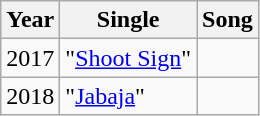<table class="wikitable">
<tr>
<th>Year</th>
<th>Single</th>
<th>Song</th>
</tr>
<tr>
<td>2017</td>
<td>"<a href='#'>Shoot Sign</a>"</td>
<td></td>
</tr>
<tr>
<td>2018</td>
<td>"<a href='#'>Jabaja</a>"</td>
<td></td>
</tr>
</table>
